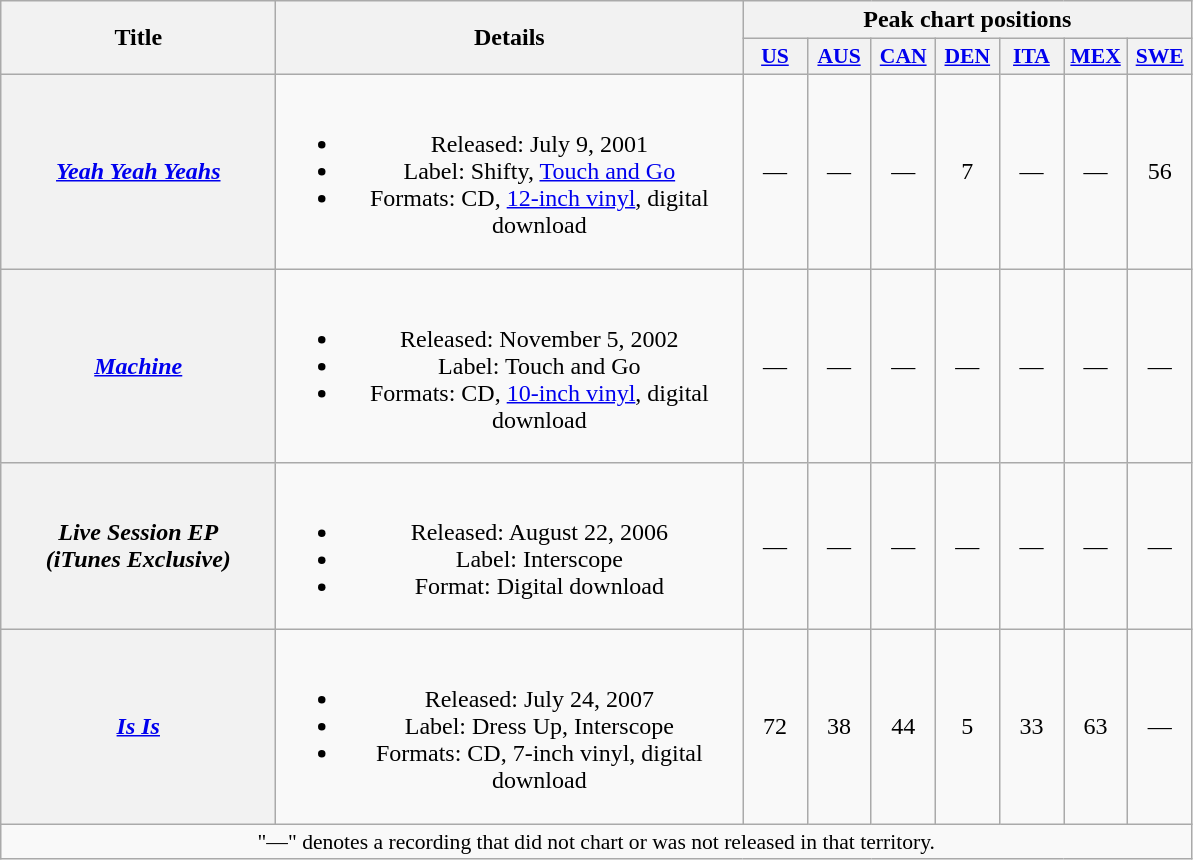<table class="wikitable plainrowheaders" style="text-align:center;">
<tr>
<th scope="col" rowspan="2" style="width:11em;">Title</th>
<th scope="col" rowspan="2" style="width:19em;">Details</th>
<th scope="col" colspan="7">Peak chart positions</th>
</tr>
<tr>
<th scope="col" style="width:2.5em;font-size:90%;"><a href='#'>US</a><br></th>
<th scope="col" style="width:2.5em;font-size:90%;"><a href='#'>AUS</a><br></th>
<th scope="col" style="width:2.5em;font-size:90%;"><a href='#'>CAN</a><br></th>
<th scope="col" style="width:2.5em;font-size:90%;"><a href='#'>DEN</a><br></th>
<th scope="col" style="width:2.5em;font-size:90%;"><a href='#'>ITA</a><br></th>
<th scope="col" style="width:2.5em;font-size:90%;"><a href='#'>MEX</a><br></th>
<th scope="col" style="width:2.5em;font-size:90%;"><a href='#'>SWE</a><br></th>
</tr>
<tr>
<th scope="row"><em><a href='#'>Yeah Yeah Yeahs</a></em></th>
<td><br><ul><li>Released: July 9, 2001</li><li>Label: Shifty, <a href='#'>Touch and Go</a></li><li>Formats: CD, <a href='#'>12-inch vinyl</a>, digital download</li></ul></td>
<td>—</td>
<td>—</td>
<td>—</td>
<td>7</td>
<td>—</td>
<td>—</td>
<td>56</td>
</tr>
<tr>
<th scope="row"><em><a href='#'>Machine</a></em></th>
<td><br><ul><li>Released: November 5, 2002</li><li>Label: Touch and Go</li><li>Formats: CD, <a href='#'>10-inch vinyl</a>, digital download</li></ul></td>
<td>—</td>
<td>—</td>
<td>—</td>
<td>—</td>
<td>—</td>
<td>—</td>
<td>—</td>
</tr>
<tr>
<th scope="row"><em>Live Session EP<br>(iTunes Exclusive)</em></th>
<td><br><ul><li>Released: August 22, 2006</li><li>Label: Interscope</li><li>Format: Digital download</li></ul></td>
<td>—</td>
<td>—</td>
<td>—</td>
<td>—</td>
<td>—</td>
<td>—</td>
<td>—</td>
</tr>
<tr>
<th scope="row"><em><a href='#'>Is Is</a></em></th>
<td><br><ul><li>Released: July 24, 2007</li><li>Label: Dress Up, Interscope</li><li>Formats: CD, 7-inch vinyl, digital download</li></ul></td>
<td>72</td>
<td>38</td>
<td>44</td>
<td>5</td>
<td>33</td>
<td>63</td>
<td>—</td>
</tr>
<tr>
<td colspan="9" style="font-size:90%">"—" denotes a recording that did not chart or was not released in that territory.</td>
</tr>
</table>
